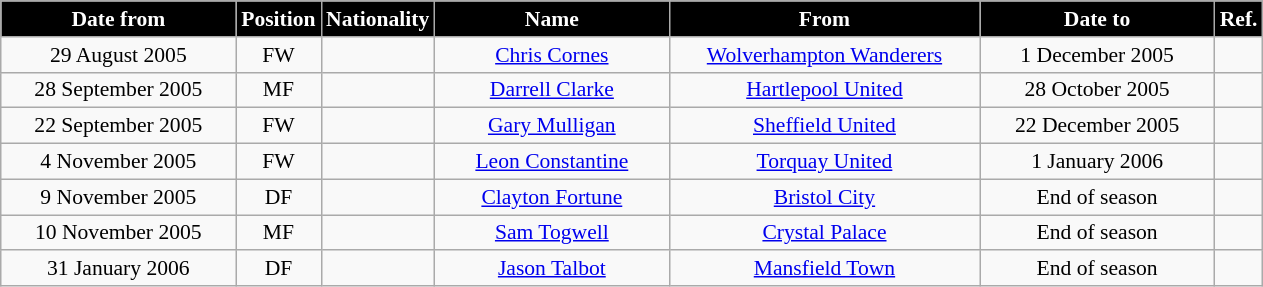<table class="wikitable" style="text-align:center; font-size:90%; ">
<tr>
<th style="background:#000000; color:white; width:150px;">Date from</th>
<th style="background:#000000; color:white; width:50px;">Position</th>
<th style="background:#000000; color:white; width:50px;">Nationality</th>
<th style="background:#000000; color:white; width:150px;">Name</th>
<th style="background:#000000; color:white; width:200px;">From</th>
<th style="background:#000000; color:white; width:150px;">Date to</th>
<th style="background:#000000; color:white; width:25px;">Ref.</th>
</tr>
<tr>
<td>29 August 2005</td>
<td>FW</td>
<td></td>
<td><a href='#'>Chris Cornes</a></td>
<td><a href='#'>Wolverhampton Wanderers</a></td>
<td>1 December 2005</td>
<td></td>
</tr>
<tr>
<td>28 September 2005</td>
<td>MF</td>
<td></td>
<td><a href='#'>Darrell Clarke</a></td>
<td><a href='#'>Hartlepool United</a></td>
<td>28 October 2005</td>
<td></td>
</tr>
<tr>
<td>22 September 2005</td>
<td>FW</td>
<td></td>
<td><a href='#'>Gary Mulligan</a></td>
<td><a href='#'>Sheffield United</a></td>
<td>22 December 2005</td>
<td></td>
</tr>
<tr>
<td>4 November 2005</td>
<td>FW</td>
<td></td>
<td><a href='#'>Leon Constantine</a></td>
<td><a href='#'>Torquay United</a></td>
<td>1 January 2006</td>
<td></td>
</tr>
<tr>
<td>9 November 2005</td>
<td>DF</td>
<td></td>
<td><a href='#'>Clayton Fortune</a></td>
<td><a href='#'>Bristol City</a></td>
<td>End of season</td>
<td></td>
</tr>
<tr>
<td>10 November 2005</td>
<td>MF</td>
<td></td>
<td><a href='#'>Sam Togwell</a></td>
<td><a href='#'>Crystal Palace</a></td>
<td>End of season</td>
<td></td>
</tr>
<tr>
<td>31 January 2006</td>
<td>DF</td>
<td></td>
<td><a href='#'>Jason Talbot</a></td>
<td><a href='#'>Mansfield Town</a></td>
<td>End of season</td>
<td></td>
</tr>
</table>
